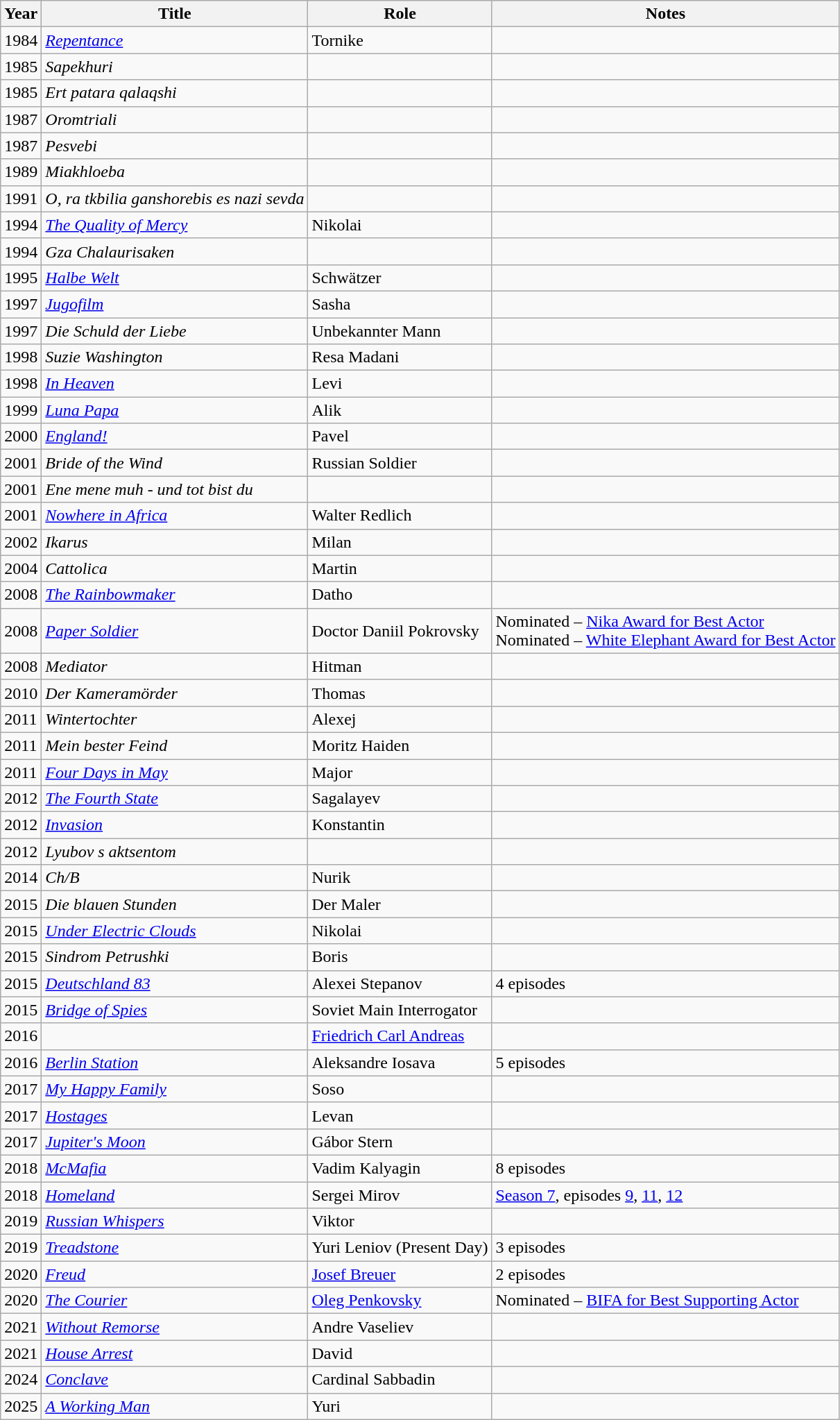<table class="wikitable sortable">
<tr>
<th>Year</th>
<th>Title</th>
<th>Role</th>
<th class="unsortable">Notes</th>
</tr>
<tr>
<td>1984</td>
<td><em><a href='#'>Repentance</a></em></td>
<td>Tornike</td>
<td></td>
</tr>
<tr>
<td>1985</td>
<td><em>Sapekhuri</em></td>
<td></td>
<td></td>
</tr>
<tr>
<td>1985</td>
<td><em>Ert patara qalaqshi</em></td>
<td></td>
<td></td>
</tr>
<tr>
<td>1987</td>
<td><em>Oromtriali</em></td>
<td></td>
<td></td>
</tr>
<tr>
<td>1987</td>
<td><em>Pesvebi</em></td>
<td></td>
<td></td>
</tr>
<tr>
<td>1989</td>
<td><em>Miakhloeba</em></td>
<td></td>
<td></td>
</tr>
<tr>
<td>1991</td>
<td><em>O, ra tkbilia ganshorebis es nazi sevda</em></td>
<td></td>
<td></td>
</tr>
<tr>
<td>1994</td>
<td><em><a href='#'>The Quality of Mercy</a></em></td>
<td>Nikolai</td>
<td></td>
</tr>
<tr>
<td>1994</td>
<td><em>Gza Chalaurisaken</em></td>
<td></td>
<td></td>
</tr>
<tr>
<td>1995</td>
<td><em><a href='#'>Halbe Welt</a></em></td>
<td>Schwätzer</td>
<td></td>
</tr>
<tr>
<td>1997</td>
<td><em><a href='#'>Jugofilm</a></em></td>
<td>Sasha</td>
<td></td>
</tr>
<tr>
<td>1997</td>
<td><em>Die Schuld der Liebe</em></td>
<td>Unbekannter Mann</td>
<td></td>
</tr>
<tr>
<td>1998</td>
<td><em>Suzie Washington</em></td>
<td>Resa Madani</td>
<td></td>
</tr>
<tr>
<td>1998</td>
<td><em><a href='#'>In Heaven</a></em></td>
<td>Levi</td>
<td></td>
</tr>
<tr>
<td>1999</td>
<td><em><a href='#'>Luna Papa</a></em></td>
<td>Alik</td>
<td></td>
</tr>
<tr>
<td>2000</td>
<td><em><a href='#'>England!</a></em></td>
<td>Pavel</td>
<td></td>
</tr>
<tr>
<td>2001</td>
<td><em>Bride of the Wind</em></td>
<td>Russian Soldier</td>
<td></td>
</tr>
<tr>
<td>2001</td>
<td><em>Ene mene muh - und tot bist du</em></td>
<td></td>
<td></td>
</tr>
<tr>
<td>2001</td>
<td><em><a href='#'>Nowhere in Africa</a></em></td>
<td>Walter Redlich</td>
<td></td>
</tr>
<tr>
<td>2002</td>
<td><em>Ikarus</em></td>
<td>Milan</td>
<td></td>
</tr>
<tr>
<td>2004</td>
<td><em>Cattolica</em></td>
<td>Martin</td>
<td></td>
</tr>
<tr>
<td>2008</td>
<td><em><a href='#'>The Rainbowmaker</a></em></td>
<td>Datho</td>
<td></td>
</tr>
<tr>
<td>2008</td>
<td><em><a href='#'>Paper Soldier</a></em></td>
<td>Doctor Daniil Pokrovsky</td>
<td>Nominated – <a href='#'>Nika Award for Best Actor</a><br> Nominated – <a href='#'>White Elephant Award for Best Actor</a></td>
</tr>
<tr>
<td>2008</td>
<td><em>Mediator</em></td>
<td>Hitman</td>
<td></td>
</tr>
<tr>
<td>2010</td>
<td><em>Der Kameramörder</em></td>
<td>Thomas</td>
<td></td>
</tr>
<tr>
<td>2011</td>
<td><em>Wintertochter</em></td>
<td>Alexej</td>
<td></td>
</tr>
<tr>
<td>2011</td>
<td><em>Mein bester Feind</em></td>
<td>Moritz Haiden</td>
<td></td>
</tr>
<tr>
<td>2011</td>
<td><em><a href='#'>Four Days in May</a></em></td>
<td>Major</td>
<td></td>
</tr>
<tr>
<td>2012</td>
<td><em><a href='#'>The Fourth State</a></em></td>
<td>Sagalayev</td>
<td></td>
</tr>
<tr>
<td>2012</td>
<td><em><a href='#'>Invasion</a></em></td>
<td>Konstantin</td>
<td></td>
</tr>
<tr>
<td>2012</td>
<td><em>Lyubov s aktsentom</em></td>
<td></td>
<td></td>
</tr>
<tr>
<td>2014</td>
<td><em>Ch/B</em></td>
<td>Nurik</td>
<td></td>
</tr>
<tr>
<td>2015</td>
<td><em>Die blauen Stunden</em></td>
<td>Der Maler</td>
<td></td>
</tr>
<tr>
<td>2015</td>
<td><em><a href='#'>Under Electric Clouds</a></em></td>
<td>Nikolai</td>
<td></td>
</tr>
<tr>
<td>2015</td>
<td><em>Sindrom Petrushki</em></td>
<td>Boris</td>
<td></td>
</tr>
<tr>
<td>2015</td>
<td><em><a href='#'>Deutschland 83</a></em></td>
<td>Alexei Stepanov</td>
<td>4 episodes</td>
</tr>
<tr>
<td>2015</td>
<td><em><a href='#'>Bridge of Spies</a></em></td>
<td>Soviet Main Interrogator</td>
<td></td>
</tr>
<tr>
<td>2016</td>
<td><em></em></td>
<td><a href='#'>Friedrich Carl Andreas</a></td>
<td></td>
</tr>
<tr>
<td>2016</td>
<td><em><a href='#'>Berlin Station</a></em></td>
<td>Aleksandre Iosava</td>
<td>5 episodes</td>
</tr>
<tr>
<td>2017</td>
<td><em><a href='#'>My Happy Family</a></em></td>
<td>Soso</td>
<td></td>
</tr>
<tr>
<td>2017</td>
<td><em><a href='#'>Hostages</a></em></td>
<td>Levan</td>
<td></td>
</tr>
<tr>
<td>2017</td>
<td><em><a href='#'>Jupiter's Moon</a></em></td>
<td>Gábor Stern</td>
<td></td>
</tr>
<tr>
<td>2018</td>
<td><em><a href='#'>McMafia</a></em></td>
<td>Vadim Kalyagin</td>
<td>8 episodes</td>
</tr>
<tr>
<td>2018</td>
<td><em><a href='#'>Homeland</a></em></td>
<td>Sergei Mirov</td>
<td><a href='#'>Season 7</a>, episodes <a href='#'>9</a>, <a href='#'>11</a>, <a href='#'>12</a></td>
</tr>
<tr>
<td>2019</td>
<td><em><a href='#'>Russian Whispers</a></em></td>
<td>Viktor</td>
<td></td>
</tr>
<tr>
<td>2019</td>
<td><em><a href='#'>Treadstone</a></em></td>
<td>Yuri Leniov (Present Day)</td>
<td>3 episodes</td>
</tr>
<tr>
<td>2020</td>
<td><em><a href='#'>Freud</a></em></td>
<td><a href='#'>Josef Breuer</a></td>
<td>2 episodes</td>
</tr>
<tr>
<td>2020</td>
<td><em><a href='#'>The Courier</a></em></td>
<td><a href='#'>Oleg Penkovsky</a></td>
<td>Nominated – <a href='#'>BIFA for Best Supporting Actor</a></td>
</tr>
<tr>
<td>2021</td>
<td><a href='#'><em>Without Remorse</em></a></td>
<td>Andre Vaseliev</td>
<td></td>
</tr>
<tr>
<td>2021</td>
<td><em><a href='#'>House Arrest</a></em></td>
<td>David</td>
<td></td>
</tr>
<tr>
<td>2024</td>
<td><em><a href='#'>Conclave</a></em></td>
<td>Cardinal Sabbadin</td>
<td></td>
</tr>
<tr>
<td>2025</td>
<td><em><a href='#'>A Working Man</a></em></td>
<td>Yuri</td>
<td></td>
</tr>
</table>
